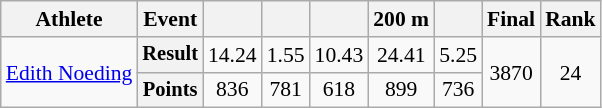<table class="wikitable" style="font-size:90%;">
<tr>
<th>Athlete</th>
<th>Event</th>
<th></th>
<th></th>
<th></th>
<th>200 m</th>
<th></th>
<th>Final</th>
<th>Rank</th>
</tr>
<tr align=center>
<td rowspan="2" style="text-align:left;"><a href='#'>Edith Noeding</a></td>
<th style="font-size:95%">Result</th>
<td>14.24</td>
<td>1.55</td>
<td>10.43</td>
<td>24.41</td>
<td>5.25</td>
<td rowspan=2>3870</td>
<td rowspan=2>24</td>
</tr>
<tr align=center>
<th style="font-size:95%">Points</th>
<td>836</td>
<td>781</td>
<td>618</td>
<td>899</td>
<td>736</td>
</tr>
</table>
